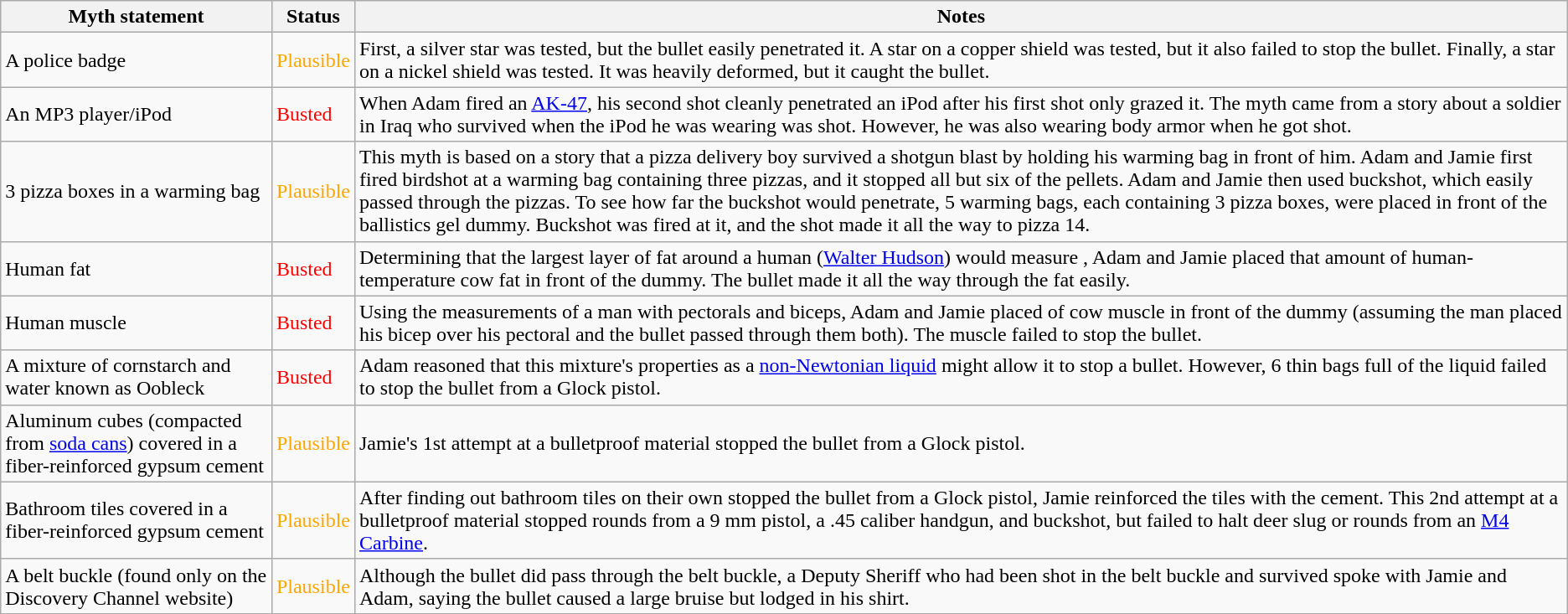<table class="wikitable plainrowheaders">
<tr>
<th>Myth statement</th>
<th>Status</th>
<th>Notes</th>
</tr>
<tr>
<td>A police badge</td>
<td style="color:orange">Plausible</td>
<td>First, a silver star was tested, but the bullet easily penetrated it. A star on a copper shield was tested, but it also failed to stop the bullet. Finally, a star on a nickel shield was tested. It was heavily deformed, but it caught the bullet.</td>
</tr>
<tr>
<td>An MP3 player/iPod</td>
<td style="color:red">Busted</td>
<td>When Adam fired an <a href='#'>AK-47</a>, his second shot cleanly penetrated an iPod after his first shot only grazed it. The myth came from a story about a soldier in Iraq who survived when the iPod he was wearing was shot. However, he was also wearing body armor when he got shot.</td>
</tr>
<tr>
<td>3 pizza boxes in a warming bag</td>
<td style="color:orange">Plausible</td>
<td>This myth is based on a story that a pizza delivery boy survived a shotgun blast by holding his warming bag in front of him. Adam and Jamie first fired birdshot at a warming bag containing three pizzas, and it stopped all but six of the pellets. Adam and Jamie then used buckshot, which easily passed through the pizzas. To see how far the buckshot would penetrate, 5 warming bags, each containing 3 pizza boxes, were placed in front of the ballistics gel dummy. Buckshot was fired at it, and the shot made it all the way to pizza 14.</td>
</tr>
<tr>
<td>Human fat</td>
<td style="color:red">Busted</td>
<td>Determining that the largest layer of fat around a human (<a href='#'>Walter Hudson</a>) would measure , Adam and Jamie placed that amount of human-temperature cow fat in front of the dummy. The bullet made it all the way through the fat easily.</td>
</tr>
<tr>
<td>Human muscle</td>
<td style="color:red">Busted</td>
<td>Using the measurements of a man with  pectorals and  biceps, Adam and Jamie placed  of cow muscle in front of the dummy (assuming the man placed his bicep over his pectoral and the bullet passed through them both). The muscle failed to stop the bullet.</td>
</tr>
<tr>
<td>A mixture of cornstarch and water known as Oobleck</td>
<td style="color:red">Busted</td>
<td>Adam reasoned that this mixture's properties as a <a href='#'>non-Newtonian liquid</a> might allow it to stop a bullet. However, 6 thin bags full of the liquid failed to stop the bullet from a Glock pistol.</td>
</tr>
<tr>
<td>Aluminum cubes (compacted from <a href='#'>soda cans</a>) covered in a fiber-reinforced gypsum cement</td>
<td style="color:orange">Plausible</td>
<td>Jamie's 1st attempt at a bulletproof material stopped the bullet from a Glock pistol.</td>
</tr>
<tr>
<td>Bathroom tiles covered in a fiber-reinforced gypsum cement</td>
<td style="color:orange">Plausible</td>
<td>After finding out bathroom tiles on their own stopped the bullet from a Glock pistol, Jamie reinforced the tiles with the cement. This 2nd attempt at a bulletproof material stopped rounds from a 9 mm pistol, a .45 caliber handgun, and buckshot, but failed to halt deer slug or rounds from an <a href='#'>M4 Carbine</a>.</td>
</tr>
<tr>
<td>A belt buckle (found only on the Discovery Channel website)</td>
<td style="color:orange">Plausible</td>
<td>Although the bullet did pass through the belt buckle, a Deputy Sheriff who had been shot in the belt buckle and survived spoke with Jamie and Adam, saying the bullet caused a large bruise but lodged in his shirt.</td>
</tr>
</table>
